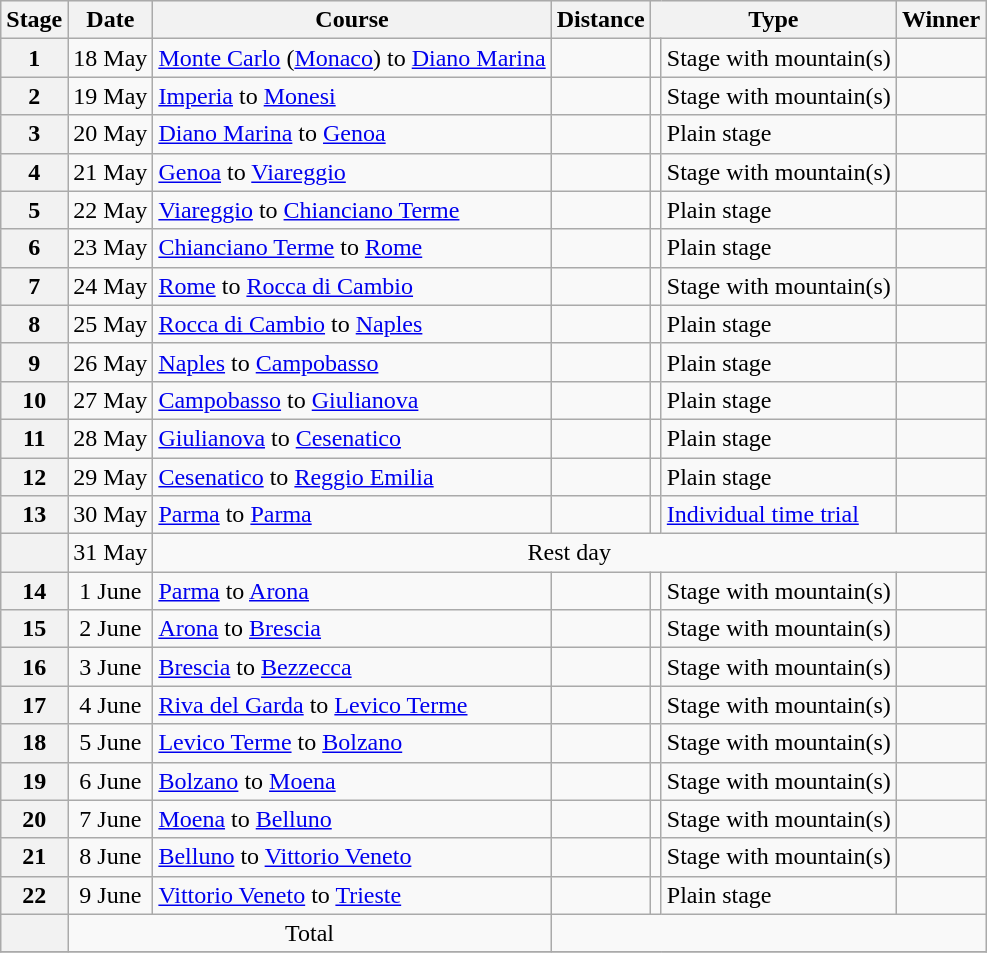<table class="wikitable">
<tr style="background:#efefef;">
<th>Stage</th>
<th>Date</th>
<th>Course</th>
<th>Distance</th>
<th colspan="2">Type</th>
<th>Winner</th>
</tr>
<tr>
<th style="text-align:center">1</th>
<td style="text-align:center;">18 May</td>
<td><a href='#'>Monte Carlo</a> (<a href='#'>Monaco</a>) to <a href='#'>Diano Marina</a></td>
<td style="text-align:center;"></td>
<td style="text-align:center;"></td>
<td>Stage with mountain(s)</td>
<td></td>
</tr>
<tr>
<th style="text-align:center">2</th>
<td style="text-align:center;">19 May</td>
<td><a href='#'>Imperia</a> to <a href='#'>Monesi</a></td>
<td style="text-align:center;"></td>
<td style="text-align:center;"></td>
<td>Stage with mountain(s)</td>
<td></td>
</tr>
<tr>
<th style="text-align:center">3</th>
<td style="text-align:center;">20 May</td>
<td><a href='#'>Diano Marina</a> to <a href='#'>Genoa</a></td>
<td style="text-align:center;"></td>
<td style="text-align:center;"></td>
<td>Plain stage</td>
<td></td>
</tr>
<tr>
<th style="text-align:center">4</th>
<td style="text-align:center;">21 May</td>
<td><a href='#'>Genoa</a> to <a href='#'>Viareggio</a></td>
<td style="text-align:center;"></td>
<td style="text-align:center;"></td>
<td>Stage with mountain(s)</td>
<td></td>
</tr>
<tr>
<th style="text-align:center">5</th>
<td style="text-align:center;">22 May</td>
<td><a href='#'>Viareggio</a> to <a href='#'>Chianciano Terme</a></td>
<td style="text-align:center;"></td>
<td style="text-align:center;"></td>
<td>Plain stage</td>
<td></td>
</tr>
<tr>
<th style="text-align:center">6</th>
<td style="text-align:center;">23 May</td>
<td><a href='#'>Chianciano Terme</a> to <a href='#'>Rome</a></td>
<td style="text-align:center;"></td>
<td style="text-align:center;"></td>
<td>Plain stage</td>
<td></td>
</tr>
<tr>
<th style="text-align:center">7</th>
<td style="text-align:center;">24 May</td>
<td><a href='#'>Rome</a> to <a href='#'>Rocca di Cambio</a></td>
<td style="text-align:center;"></td>
<td style="text-align:center;"></td>
<td>Stage with mountain(s)</td>
<td></td>
</tr>
<tr>
<th style="text-align:center">8</th>
<td style="text-align:center;">25 May</td>
<td><a href='#'>Rocca di Cambio</a> to <a href='#'>Naples</a></td>
<td style="text-align:center;"></td>
<td style="text-align:center;"></td>
<td>Plain stage</td>
<td></td>
</tr>
<tr>
<th style="text-align:center">9</th>
<td style="text-align:center;">26 May</td>
<td><a href='#'>Naples</a> to <a href='#'>Campobasso</a></td>
<td style="text-align:center;"></td>
<td style="text-align:center;"></td>
<td>Plain stage</td>
<td></td>
</tr>
<tr>
<th style="text-align:center">10</th>
<td style="text-align:center;">27 May</td>
<td><a href='#'>Campobasso</a> to <a href='#'>Giulianova</a></td>
<td style="text-align:center;"></td>
<td style="text-align:center;"></td>
<td>Plain stage</td>
<td></td>
</tr>
<tr>
<th style="text-align:center">11</th>
<td style="text-align:center;">28 May</td>
<td><a href='#'>Giulianova</a> to <a href='#'>Cesenatico</a></td>
<td style="text-align:center;"></td>
<td style="text-align:center;"></td>
<td>Plain stage</td>
<td></td>
</tr>
<tr>
<th style="text-align:center">12</th>
<td style="text-align:center;">29 May</td>
<td><a href='#'>Cesenatico</a> to <a href='#'>Reggio Emilia</a></td>
<td style="text-align:center;"></td>
<td style="text-align:center;"></td>
<td>Plain stage</td>
<td></td>
</tr>
<tr>
<th style="text-align:center">13</th>
<td style="text-align:center;">30 May</td>
<td><a href='#'>Parma</a> to <a href='#'>Parma</a></td>
<td style="text-align:center;"></td>
<td style="text-align:center;"></td>
<td><a href='#'>Individual time trial</a></td>
<td></td>
</tr>
<tr>
<th></th>
<td align="center">31 May</td>
<td colspan="6" align=center>Rest day</td>
</tr>
<tr>
<th style="text-align:center">14</th>
<td style="text-align:center;">1 June</td>
<td><a href='#'>Parma</a> to <a href='#'>Arona</a></td>
<td style="text-align:center;"></td>
<td style="text-align:center;"></td>
<td>Stage with mountain(s)</td>
<td></td>
</tr>
<tr>
<th style="text-align:center">15</th>
<td style="text-align:center;">2 June</td>
<td><a href='#'>Arona</a> to <a href='#'>Brescia</a></td>
<td style="text-align:center;"></td>
<td style="text-align:center;"></td>
<td>Stage with mountain(s)</td>
<td></td>
</tr>
<tr>
<th style="text-align:center">16</th>
<td style="text-align:center;">3 June</td>
<td><a href='#'>Brescia</a> to <a href='#'>Bezzecca</a></td>
<td style="text-align:center;"></td>
<td style="text-align:center;"></td>
<td>Stage with mountain(s)</td>
<td></td>
</tr>
<tr>
<th style="text-align:center">17</th>
<td style="text-align:center;">4 June</td>
<td><a href='#'>Riva del Garda</a> to <a href='#'>Levico Terme</a></td>
<td style="text-align:center;"></td>
<td style="text-align:center;"></td>
<td>Stage with mountain(s)</td>
<td></td>
</tr>
<tr>
<th style="text-align:center">18</th>
<td style="text-align:center;">5 June</td>
<td><a href='#'>Levico Terme</a> to <a href='#'>Bolzano</a></td>
<td style="text-align:center;"></td>
<td style="text-align:center;"></td>
<td>Stage with mountain(s)</td>
<td></td>
</tr>
<tr>
<th style="text-align:center">19</th>
<td style="text-align:center;">6 June</td>
<td><a href='#'>Bolzano</a> to <a href='#'>Moena</a></td>
<td style="text-align:center;"></td>
<td style="text-align:center;"></td>
<td>Stage with mountain(s)</td>
<td></td>
</tr>
<tr>
<th style="text-align:center">20</th>
<td style="text-align:center;">7 June</td>
<td><a href='#'>Moena</a> to <a href='#'>Belluno</a></td>
<td style="text-align:center;"></td>
<td style="text-align:center;"></td>
<td>Stage with mountain(s)</td>
<td></td>
</tr>
<tr>
<th style="text-align:center">21</th>
<td style="text-align:center;">8 June</td>
<td><a href='#'>Belluno</a> to <a href='#'>Vittorio Veneto</a></td>
<td style="text-align:center;"></td>
<td style="text-align:center;"></td>
<td>Stage with mountain(s)</td>
<td></td>
</tr>
<tr>
<th style="text-align:center">22</th>
<td style="text-align:center;">9 June</td>
<td><a href='#'>Vittorio Veneto</a> to <a href='#'>Trieste</a></td>
<td style="text-align:center;"></td>
<td style="text-align:center;"></td>
<td>Plain stage</td>
<td></td>
</tr>
<tr>
<th></th>
<td colspan="2" align=center>Total</td>
<td colspan="5" align="center"></td>
</tr>
<tr>
</tr>
</table>
